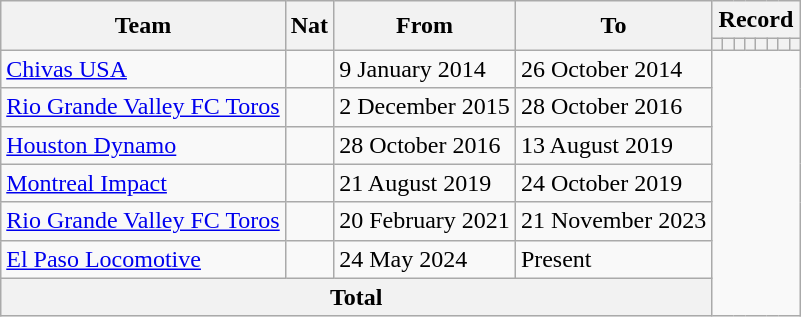<table class="wikitable" style="text-align: center">
<tr>
<th rowspan="2">Team</th>
<th rowspan="2">Nat</th>
<th rowspan="2">From</th>
<th rowspan="2">To</th>
<th colspan="8">Record</th>
</tr>
<tr>
<th></th>
<th></th>
<th></th>
<th></th>
<th></th>
<th></th>
<th></th>
<th></th>
</tr>
<tr>
<td align=left><a href='#'>Chivas USA</a></td>
<td></td>
<td align=left>9 January 2014</td>
<td align=left>26 October 2014<br></td>
</tr>
<tr>
<td align=left><a href='#'>Rio Grande Valley FC Toros</a></td>
<td></td>
<td align=left>2 December 2015</td>
<td align=left>28 October 2016<br></td>
</tr>
<tr>
<td align=left><a href='#'>Houston Dynamo</a></td>
<td></td>
<td align=left>28 October 2016</td>
<td align=left>13 August 2019<br></td>
</tr>
<tr>
<td align=left><a href='#'>Montreal Impact</a></td>
<td></td>
<td align=left>21 August 2019</td>
<td align=left>24 October 2019<br></td>
</tr>
<tr>
<td align=left><a href='#'>Rio Grande Valley FC Toros</a></td>
<td></td>
<td align=left>20 February 2021</td>
<td align=left>21 November 2023<br></td>
</tr>
<tr>
<td align=left><a href='#'>El Paso Locomotive</a></td>
<td></td>
<td align=left>24 May 2024</td>
<td align=left>Present<br></td>
</tr>
<tr>
<th colspan="4">Total<br></th>
</tr>
</table>
